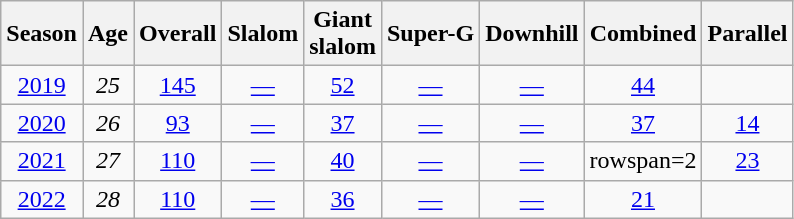<table class=wikitable style="text-align:center">
<tr>
<th>Season</th>
<th>Age</th>
<th>Overall</th>
<th>Slalom</th>
<th>Giant<br>slalom</th>
<th>Super-G</th>
<th>Downhill</th>
<th>Combined</th>
<th>Parallel</th>
</tr>
<tr>
<td><a href='#'>2019</a></td>
<td><em>25</em></td>
<td><a href='#'>145</a></td>
<td><a href='#'>—</a></td>
<td><a href='#'>52</a></td>
<td><a href='#'>—</a></td>
<td><a href='#'>—</a></td>
<td><a href='#'>44</a></td>
<td></td>
</tr>
<tr>
<td><a href='#'>2020</a></td>
<td><em>26</em></td>
<td><a href='#'>93</a></td>
<td><a href='#'>—</a></td>
<td><a href='#'>37</a></td>
<td><a href='#'>—</a></td>
<td><a href='#'>—</a></td>
<td><a href='#'>37</a></td>
<td><a href='#'>14</a></td>
</tr>
<tr>
<td><a href='#'>2021</a></td>
<td><em>27</em></td>
<td><a href='#'>110</a></td>
<td><a href='#'>—</a></td>
<td><a href='#'>40</a></td>
<td><a href='#'>—</a></td>
<td><a href='#'>—</a></td>
<td>rowspan=2 </td>
<td><a href='#'>23</a></td>
</tr>
<tr>
<td><a href='#'>2022</a></td>
<td><em>28</em></td>
<td><a href='#'>110</a></td>
<td><a href='#'>—</a></td>
<td><a href='#'>36</a></td>
<td><a href='#'>—</a></td>
<td><a href='#'>—</a></td>
<td><a href='#'>21</a></td>
</tr>
</table>
